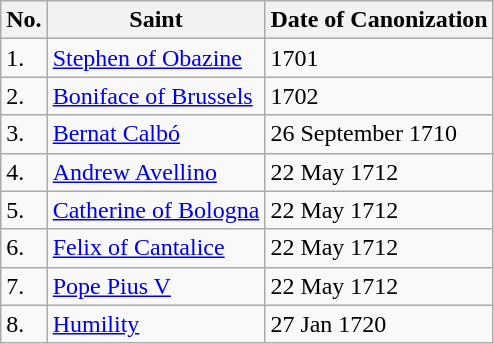<table class="wikitable">
<tr>
<th>No.</th>
<th>Saint</th>
<th>Date of Canonization</th>
</tr>
<tr>
<td>1.</td>
<td><a href='#'>Stephen of Obazine</a></td>
<td>1701</td>
</tr>
<tr>
<td>2.</td>
<td><a href='#'>Boniface of Brussels</a></td>
<td>1702</td>
</tr>
<tr>
<td>3.</td>
<td><a href='#'>Bernat Calbó</a></td>
<td>26 September 1710</td>
</tr>
<tr>
<td>4.</td>
<td><a href='#'>Andrew Avellino</a></td>
<td>22 May 1712</td>
</tr>
<tr>
<td>5.</td>
<td><a href='#'>Catherine of Bologna</a></td>
<td>22 May 1712</td>
</tr>
<tr>
<td>6.</td>
<td><a href='#'>Felix of Cantalice</a></td>
<td>22 May 1712</td>
</tr>
<tr>
<td>7.</td>
<td><a href='#'>Pope Pius V</a></td>
<td>22 May 1712</td>
</tr>
<tr>
<td>8.</td>
<td><a href='#'>Humility</a></td>
<td>27 Jan 1720</td>
</tr>
</table>
